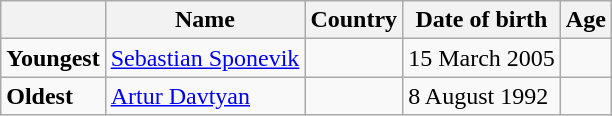<table class="wikitable">
<tr>
<th></th>
<th><strong>Name</strong></th>
<th><strong>Country</strong></th>
<th><strong>Date of birth</strong></th>
<th><strong>Age</strong></th>
</tr>
<tr>
<td><strong>Youngest</strong></td>
<td><a href='#'>Sebastian Sponevik</a></td>
<td></td>
<td>15 March 2005</td>
<td></td>
</tr>
<tr>
<td><strong>Oldest</strong></td>
<td><a href='#'>Artur Davtyan</a></td>
<td></td>
<td>8 August 1992</td>
<td></td>
</tr>
</table>
